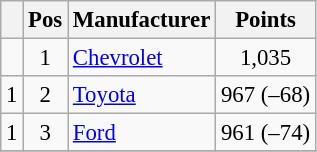<table class="wikitable" style="font-size: 95%;">
<tr>
<th></th>
<th>Pos</th>
<th>Manufacturer</th>
<th>Points</th>
</tr>
<tr>
<td align="left"></td>
<td style="text-align:center;">1</td>
<td><a href='#'>Chevrolet</a></td>
<td style="text-align:center;">1,035</td>
</tr>
<tr>
<td align="left"> 1</td>
<td style="text-align:center;">2</td>
<td><a href='#'>Toyota</a></td>
<td style="text-align:center;">967 (–68)</td>
</tr>
<tr>
<td align="left"> 1</td>
<td style="text-align:center;">3</td>
<td><a href='#'>Ford</a></td>
<td style="text-align:center;">961 (–74)</td>
</tr>
<tr class="sortbottom">
</tr>
</table>
